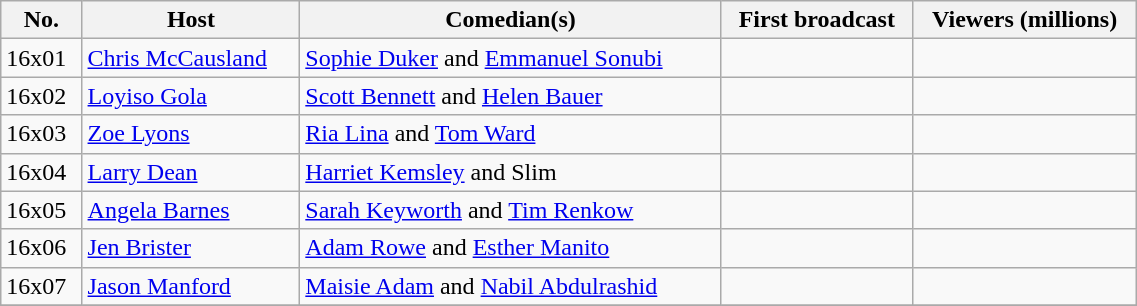<table class="wikitable" style="width:60%;">
<tr>
<th>No.</th>
<th>Host</th>
<th>Comedian(s)</th>
<th>First broadcast</th>
<th>Viewers (millions)</th>
</tr>
<tr>
<td>16x01</td>
<td><a href='#'>Chris McCausland</a></td>
<td><a href='#'>Sophie Duker</a> and <a href='#'>Emmanuel Sonubi</a></td>
<td></td>
<td></td>
</tr>
<tr>
<td>16x02</td>
<td><a href='#'>Loyiso Gola</a></td>
<td><a href='#'>Scott Bennett</a> and <a href='#'>Helen Bauer</a></td>
<td></td>
<td></td>
</tr>
<tr>
<td>16x03</td>
<td><a href='#'>Zoe Lyons</a></td>
<td><a href='#'>Ria Lina</a> and <a href='#'>Tom Ward</a></td>
<td></td>
<td></td>
</tr>
<tr>
<td>16x04</td>
<td><a href='#'>Larry Dean</a></td>
<td><a href='#'>Harriet Kemsley</a> and Slim</td>
<td></td>
<td></td>
</tr>
<tr>
<td>16x05</td>
<td><a href='#'>Angela Barnes</a></td>
<td><a href='#'>Sarah Keyworth</a> and <a href='#'>Tim Renkow</a></td>
<td></td>
<td></td>
</tr>
<tr>
<td>16x06</td>
<td><a href='#'>Jen Brister</a></td>
<td><a href='#'>Adam Rowe</a> and <a href='#'>Esther Manito</a></td>
<td></td>
<td></td>
</tr>
<tr>
<td>16x07</td>
<td><a href='#'>Jason Manford</a></td>
<td><a href='#'>Maisie Adam</a> and <a href='#'>Nabil Abdulrashid</a></td>
<td></td>
<td></td>
</tr>
<tr>
</tr>
</table>
